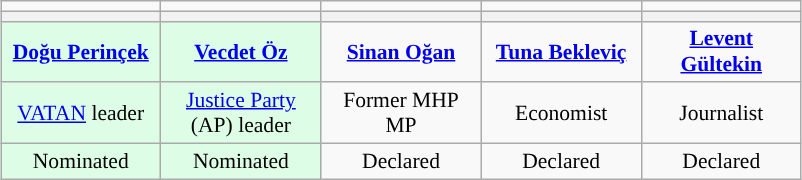<table class="wikitable" style="margin:1em auto; font-size:90%; text-align:center;">
<tr>
<td></td>
<td></td>
<td></td>
<td></td>
<td></td>
</tr>
<tr>
<th style="width:100px; font-size:100%; background:"></th>
<th style="width:100px; font-size:100%; background:"></th>
<th style="width:100px; font-size:100%; background:"></th>
<th style="width:100px; font-size:100%; background:"></th>
<th style="width:100px; font-size:100%; background:"></th>
</tr>
<tr>
<td style="width:100px; font-size:100%; background:#DEFDE6;"><strong><a href='#'>Doğu Perinçek</a></strong></td>
<td style="width:100px; font-size:100%; background:#DEFDE6;"><strong><a href='#'>Vecdet Öz</a></strong></td>
<td><strong><a href='#'>Sinan Oğan</a></strong></td>
<td><strong><a href='#'>Tuna Bekleviç</a></strong></td>
<td><strong><a href='#'>Levent Gültekin</a></strong></td>
</tr>
<tr>
<td style="width:100px; font-size:100%; background:#DEFDE6;"><a href='#'>VATAN</a> leader</td>
<td style="width:100px; font-size:100%; background:#DEFDE6;"><a href='#'>Justice Party</a> (AP) leader</td>
<td>Former MHP MP</td>
<td>Economist</td>
<td>Journalist</td>
</tr>
<tr>
<td style="width:100px; font-size:100%; background:#DEFDE6;">Nominated </td>
<td style="width:100px; font-size:100%; background:#DEFDE6;">Nominated </td>
<td>Declared</td>
<td>Declared</td>
<td>Declared</td>
</tr>
</table>
